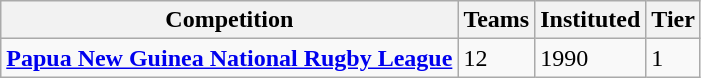<table class="wikitable">
<tr>
<th>Competition</th>
<th>Teams</th>
<th>Instituted</th>
<th>Tier</th>
</tr>
<tr>
<td><strong><a href='#'>Papua New Guinea National Rugby League</a></strong></td>
<td>12</td>
<td>1990</td>
<td>1</td>
</tr>
</table>
